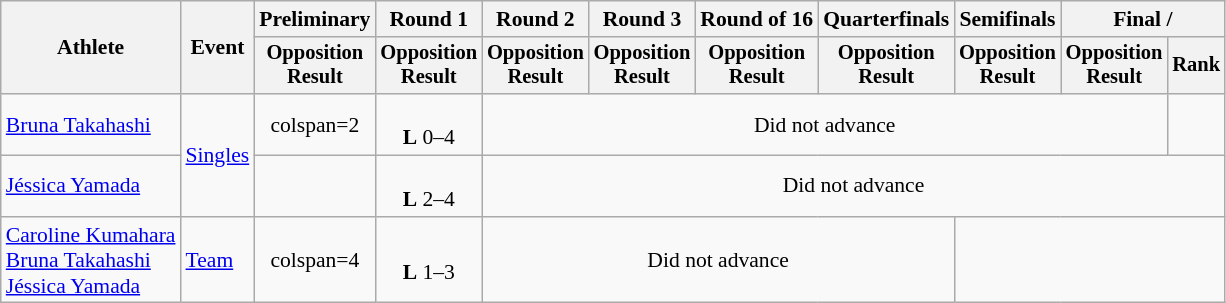<table class="wikitable" style="font-size:90%;">
<tr>
<th rowspan=2>Athlete</th>
<th rowspan=2>Event</th>
<th>Preliminary</th>
<th>Round 1</th>
<th>Round 2</th>
<th>Round 3</th>
<th>Round of 16</th>
<th>Quarterfinals</th>
<th>Semifinals</th>
<th colspan=2>Final / </th>
</tr>
<tr style="font-size:95%">
<th>Opposition<br>Result</th>
<th>Opposition<br>Result</th>
<th>Opposition<br>Result</th>
<th>Opposition<br>Result</th>
<th>Opposition<br>Result</th>
<th>Opposition<br>Result</th>
<th>Opposition<br>Result</th>
<th>Opposition<br>Result</th>
<th>Rank</th>
</tr>
<tr align=center>
<td align=left><a href='#'>Bruna Takahashi</a></td>
<td align=left rowspan=2><a href='#'>Singles</a></td>
<td>colspan=2 </td>
<td><br><strong>L</strong> 0–4</td>
<td colspan=6>Did not advance</td>
</tr>
<tr align=center>
<td align=left><a href='#'>Jéssica Yamada</a></td>
<td></td>
<td><br><strong>L</strong> 2–4</td>
<td colspan=7>Did not advance</td>
</tr>
<tr align=center>
<td align=left><a href='#'>Caroline Kumahara</a><br><a href='#'>Bruna Takahashi</a><br><a href='#'>Jéssica Yamada</a></td>
<td align=left><a href='#'>Team</a></td>
<td>colspan=4 </td>
<td><br><strong>L</strong> 1–3</td>
<td colspan=4>Did not advance</td>
</tr>
</table>
